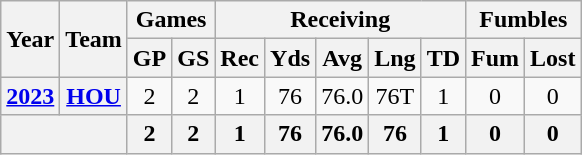<table class="wikitable" style="text-align:center;">
<tr>
<th rowspan="2">Year</th>
<th rowspan="2">Team</th>
<th colspan="2">Games</th>
<th colspan="5">Receiving</th>
<th colspan="2">Fumbles</th>
</tr>
<tr>
<th>GP</th>
<th>GS</th>
<th>Rec</th>
<th>Yds</th>
<th>Avg</th>
<th>Lng</th>
<th>TD</th>
<th>Fum</th>
<th>Lost</th>
</tr>
<tr>
<th><a href='#'>2023</a></th>
<th><a href='#'>HOU</a></th>
<td>2</td>
<td>2</td>
<td>1</td>
<td>76</td>
<td>76.0</td>
<td>76T</td>
<td>1</td>
<td>0</td>
<td>0</td>
</tr>
<tr>
<th colspan="2"></th>
<th>2</th>
<th>2</th>
<th>1</th>
<th>76</th>
<th>76.0</th>
<th>76</th>
<th>1</th>
<th>0</th>
<th>0</th>
</tr>
</table>
